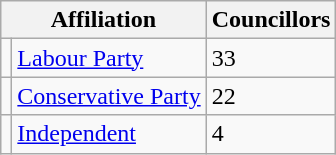<table class="wikitable">
<tr>
<th colspan=2 style="text-align:center; vertical-align:top;">Affiliation</th>
<th valign="top">Councillors</th>
</tr>
<tr>
<td></td>
<td><a href='#'>Labour Party</a></td>
<td>33</td>
</tr>
<tr>
<td></td>
<td><a href='#'>Conservative Party</a></td>
<td>22</td>
</tr>
<tr>
<td></td>
<td><a href='#'>Independent</a></td>
<td>4</td>
</tr>
</table>
